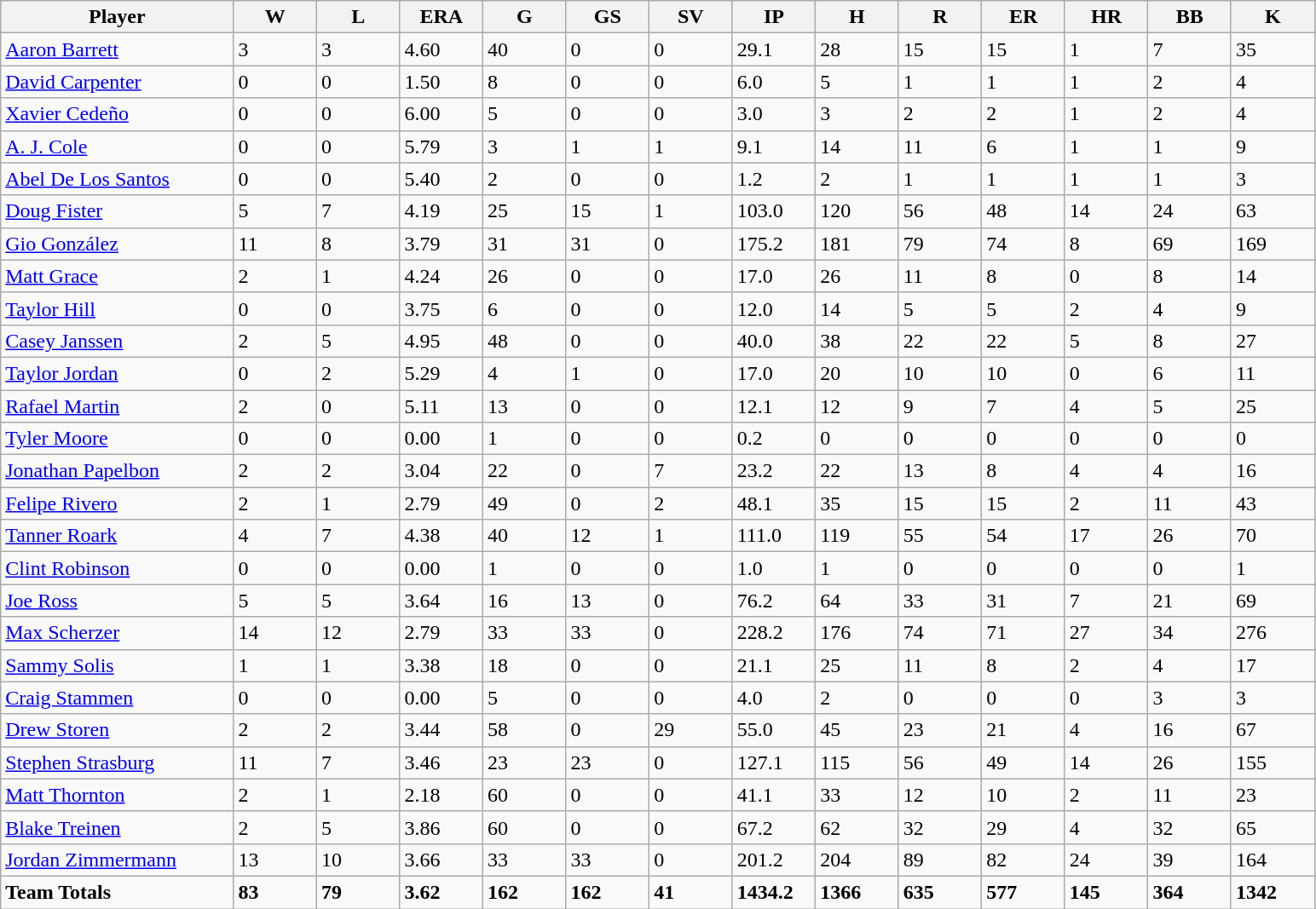<table class="wikitable sortable">
<tr>
<th bgcolor="#DDDDFF" width="14%">Player</th>
<th bgcolor="#DDDDFF" width="5%">W</th>
<th bgcolor="#DDDDFF" width="5%">L</th>
<th bgcolor="#DDDDFF" width="5%">ERA</th>
<th bgcolor="#DDDDFF" width="5%">G</th>
<th bgcolor="#DDDDFF" width="5%">GS</th>
<th bgcolor="#DDDDFF" width="5%">SV</th>
<th bgcolor="#DDDDFF" width="5%">IP</th>
<th bgcolor="#DDDDFF" width="5%">H</th>
<th bgcolor="#DDDDFF" width="5%">R</th>
<th bgcolor="#DDDDFF" width="5%">ER</th>
<th bgcolor="#DDDDFF" width="5%">HR</th>
<th bgcolor="#DDDDFF" width="5%">BB</th>
<th bgcolor="#DDDDFF" width="5%">K</th>
</tr>
<tr>
<td><a href='#'>Aaron Barrett</a></td>
<td>3</td>
<td>3</td>
<td>4.60</td>
<td>40</td>
<td>0</td>
<td>0</td>
<td>29.1</td>
<td>28</td>
<td>15</td>
<td>15</td>
<td>1</td>
<td>7</td>
<td>35</td>
</tr>
<tr>
<td><a href='#'>David Carpenter</a></td>
<td>0</td>
<td>0</td>
<td>1.50</td>
<td>8</td>
<td>0</td>
<td>0</td>
<td>6.0</td>
<td>5</td>
<td>1</td>
<td>1</td>
<td>1</td>
<td>2</td>
<td>4</td>
</tr>
<tr>
<td><a href='#'>Xavier Cedeño</a></td>
<td>0</td>
<td>0</td>
<td>6.00</td>
<td>5</td>
<td>0</td>
<td>0</td>
<td>3.0</td>
<td>3</td>
<td>2</td>
<td>2</td>
<td>1</td>
<td>2</td>
<td>4</td>
</tr>
<tr>
<td><a href='#'>A. J. Cole</a></td>
<td>0</td>
<td>0</td>
<td>5.79</td>
<td>3</td>
<td>1</td>
<td>1</td>
<td>9.1</td>
<td>14</td>
<td>11</td>
<td>6</td>
<td>1</td>
<td>1</td>
<td>9</td>
</tr>
<tr>
<td><a href='#'>Abel De Los Santos</a></td>
<td>0</td>
<td>0</td>
<td>5.40</td>
<td>2</td>
<td>0</td>
<td>0</td>
<td>1.2</td>
<td>2</td>
<td>1</td>
<td>1</td>
<td>1</td>
<td>1</td>
<td>3</td>
</tr>
<tr>
<td><a href='#'>Doug Fister</a></td>
<td>5</td>
<td>7</td>
<td>4.19</td>
<td>25</td>
<td>15</td>
<td>1</td>
<td>103.0</td>
<td>120</td>
<td>56</td>
<td>48</td>
<td>14</td>
<td>24</td>
<td>63</td>
</tr>
<tr>
<td><a href='#'>Gio González</a></td>
<td>11</td>
<td>8</td>
<td>3.79</td>
<td>31</td>
<td>31</td>
<td>0</td>
<td>175.2</td>
<td>181</td>
<td>79</td>
<td>74</td>
<td>8</td>
<td>69</td>
<td>169</td>
</tr>
<tr>
<td><a href='#'>Matt Grace</a></td>
<td>2</td>
<td>1</td>
<td>4.24</td>
<td>26</td>
<td>0</td>
<td>0</td>
<td>17.0</td>
<td>26</td>
<td>11</td>
<td>8</td>
<td>0</td>
<td>8</td>
<td>14</td>
</tr>
<tr>
<td><a href='#'>Taylor Hill</a></td>
<td>0</td>
<td>0</td>
<td>3.75</td>
<td>6</td>
<td>0</td>
<td>0</td>
<td>12.0</td>
<td>14</td>
<td>5</td>
<td>5</td>
<td>2</td>
<td>4</td>
<td>9</td>
</tr>
<tr>
<td><a href='#'>Casey Janssen</a></td>
<td>2</td>
<td>5</td>
<td>4.95</td>
<td>48</td>
<td>0</td>
<td>0</td>
<td>40.0</td>
<td>38</td>
<td>22</td>
<td>22</td>
<td>5</td>
<td>8</td>
<td>27</td>
</tr>
<tr>
<td><a href='#'>Taylor Jordan</a></td>
<td>0</td>
<td>2</td>
<td>5.29</td>
<td>4</td>
<td>1</td>
<td>0</td>
<td>17.0</td>
<td>20</td>
<td>10</td>
<td>10</td>
<td>0</td>
<td>6</td>
<td>11</td>
</tr>
<tr>
<td><a href='#'>Rafael Martin</a></td>
<td>2</td>
<td>0</td>
<td>5.11</td>
<td>13</td>
<td>0</td>
<td>0</td>
<td>12.1</td>
<td>12</td>
<td>9</td>
<td>7</td>
<td>4</td>
<td>5</td>
<td>25</td>
</tr>
<tr>
<td><a href='#'>Tyler Moore</a></td>
<td>0</td>
<td>0</td>
<td>0.00</td>
<td>1</td>
<td>0</td>
<td>0</td>
<td>0.2</td>
<td>0</td>
<td>0</td>
<td>0</td>
<td>0</td>
<td>0</td>
<td>0</td>
</tr>
<tr>
<td><a href='#'>Jonathan Papelbon</a></td>
<td>2</td>
<td>2</td>
<td>3.04</td>
<td>22</td>
<td>0</td>
<td>7</td>
<td>23.2</td>
<td>22</td>
<td>13</td>
<td>8</td>
<td>4</td>
<td>4</td>
<td>16</td>
</tr>
<tr>
<td><a href='#'>Felipe Rivero</a></td>
<td>2</td>
<td>1</td>
<td>2.79</td>
<td>49</td>
<td>0</td>
<td>2</td>
<td>48.1</td>
<td>35</td>
<td>15</td>
<td>15</td>
<td>2</td>
<td>11</td>
<td>43</td>
</tr>
<tr>
<td><a href='#'>Tanner Roark</a></td>
<td>4</td>
<td>7</td>
<td>4.38</td>
<td>40</td>
<td>12</td>
<td>1</td>
<td>111.0</td>
<td>119</td>
<td>55</td>
<td>54</td>
<td>17</td>
<td>26</td>
<td>70</td>
</tr>
<tr>
<td><a href='#'>Clint Robinson</a></td>
<td>0</td>
<td>0</td>
<td>0.00</td>
<td>1</td>
<td>0</td>
<td>0</td>
<td>1.0</td>
<td>1</td>
<td>0</td>
<td>0</td>
<td>0</td>
<td>0</td>
<td>1</td>
</tr>
<tr>
<td><a href='#'>Joe Ross</a></td>
<td>5</td>
<td>5</td>
<td>3.64</td>
<td>16</td>
<td>13</td>
<td>0</td>
<td>76.2</td>
<td>64</td>
<td>33</td>
<td>31</td>
<td>7</td>
<td>21</td>
<td>69</td>
</tr>
<tr>
<td><a href='#'>Max Scherzer</a></td>
<td>14</td>
<td>12</td>
<td>2.79</td>
<td>33</td>
<td>33</td>
<td>0</td>
<td>228.2</td>
<td>176</td>
<td>74</td>
<td>71</td>
<td>27</td>
<td>34</td>
<td>276</td>
</tr>
<tr>
<td><a href='#'>Sammy Solis</a></td>
<td>1</td>
<td>1</td>
<td>3.38</td>
<td>18</td>
<td>0</td>
<td>0</td>
<td>21.1</td>
<td>25</td>
<td>11</td>
<td>8</td>
<td>2</td>
<td>4</td>
<td>17</td>
</tr>
<tr>
<td><a href='#'>Craig Stammen</a></td>
<td>0</td>
<td>0</td>
<td>0.00</td>
<td>5</td>
<td>0</td>
<td>0</td>
<td>4.0</td>
<td>2</td>
<td>0</td>
<td>0</td>
<td>0</td>
<td>3</td>
<td>3</td>
</tr>
<tr>
<td><a href='#'>Drew Storen</a></td>
<td>2</td>
<td>2</td>
<td>3.44</td>
<td>58</td>
<td>0</td>
<td>29</td>
<td>55.0</td>
<td>45</td>
<td>23</td>
<td>21</td>
<td>4</td>
<td>16</td>
<td>67</td>
</tr>
<tr>
<td><a href='#'>Stephen Strasburg</a></td>
<td>11</td>
<td>7</td>
<td>3.46</td>
<td>23</td>
<td>23</td>
<td>0</td>
<td>127.1</td>
<td>115</td>
<td>56</td>
<td>49</td>
<td>14</td>
<td>26</td>
<td>155</td>
</tr>
<tr>
<td><a href='#'>Matt Thornton</a></td>
<td>2</td>
<td>1</td>
<td>2.18</td>
<td>60</td>
<td>0</td>
<td>0</td>
<td>41.1</td>
<td>33</td>
<td>12</td>
<td>10</td>
<td>2</td>
<td>11</td>
<td>23</td>
</tr>
<tr>
<td><a href='#'>Blake Treinen</a></td>
<td>2</td>
<td>5</td>
<td>3.86</td>
<td>60</td>
<td>0</td>
<td>0</td>
<td>67.2</td>
<td>62</td>
<td>32</td>
<td>29</td>
<td>4</td>
<td>32</td>
<td>65</td>
</tr>
<tr>
<td><a href='#'>Jordan Zimmermann</a></td>
<td>13</td>
<td>10</td>
<td>3.66</td>
<td>33</td>
<td>33</td>
<td>0</td>
<td>201.2</td>
<td>204</td>
<td>89</td>
<td>82</td>
<td>24</td>
<td>39</td>
<td>164</td>
</tr>
<tr>
<td><strong>Team Totals</strong></td>
<td><strong>83</strong></td>
<td><strong>79</strong></td>
<td><strong>3.62</strong></td>
<td><strong>162</strong></td>
<td><strong>162</strong></td>
<td><strong>41</strong></td>
<td><strong>1434.2</strong></td>
<td><strong>1366</strong></td>
<td><strong>635</strong></td>
<td><strong>577</strong></td>
<td><strong>145</strong></td>
<td><strong>364</strong></td>
<td><strong>1342</strong></td>
</tr>
</table>
